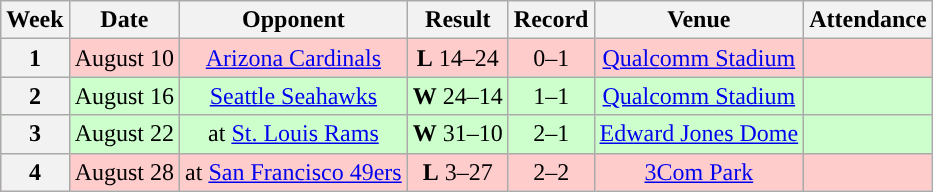<table class="wikitable" style="text-align:center">
<tr>
<th>Week</th>
<th>Date</th>
<th>Opponent</th>
<th>Result</th>
<th>Record</th>
<th>Venue</th>
<th>Attendance</th>
</tr>
<tr style="background: #fcc;">
<th>1</th>
<td>August 10</td>
<td><a href='#'>Arizona Cardinals</a></td>
<td><strong>L</strong> 14–24</td>
<td>0–1</td>
<td><a href='#'>Qualcomm Stadium</a></td>
<td></td>
</tr>
<tr style="background: #cfc;">
<th>2</th>
<td>August 16</td>
<td><a href='#'>Seattle Seahawks</a></td>
<td><strong>W</strong> 24–14</td>
<td>1–1</td>
<td><a href='#'>Qualcomm Stadium</a></td>
<td></td>
</tr>
<tr style="background: #cfc;">
<th>3</th>
<td>August 22</td>
<td>at <a href='#'>St. Louis Rams</a></td>
<td><strong>W</strong> 31–10</td>
<td>2–1</td>
<td><a href='#'>Edward Jones Dome</a></td>
<td></td>
</tr>
<tr style="background: #fcc;">
<th>4</th>
<td>August 28</td>
<td>at <a href='#'>San Francisco 49ers</a></td>
<td><strong>L</strong> 3–27</td>
<td>2–2</td>
<td><a href='#'>3Com Park</a></td>
<td></td>
</tr>
</table>
